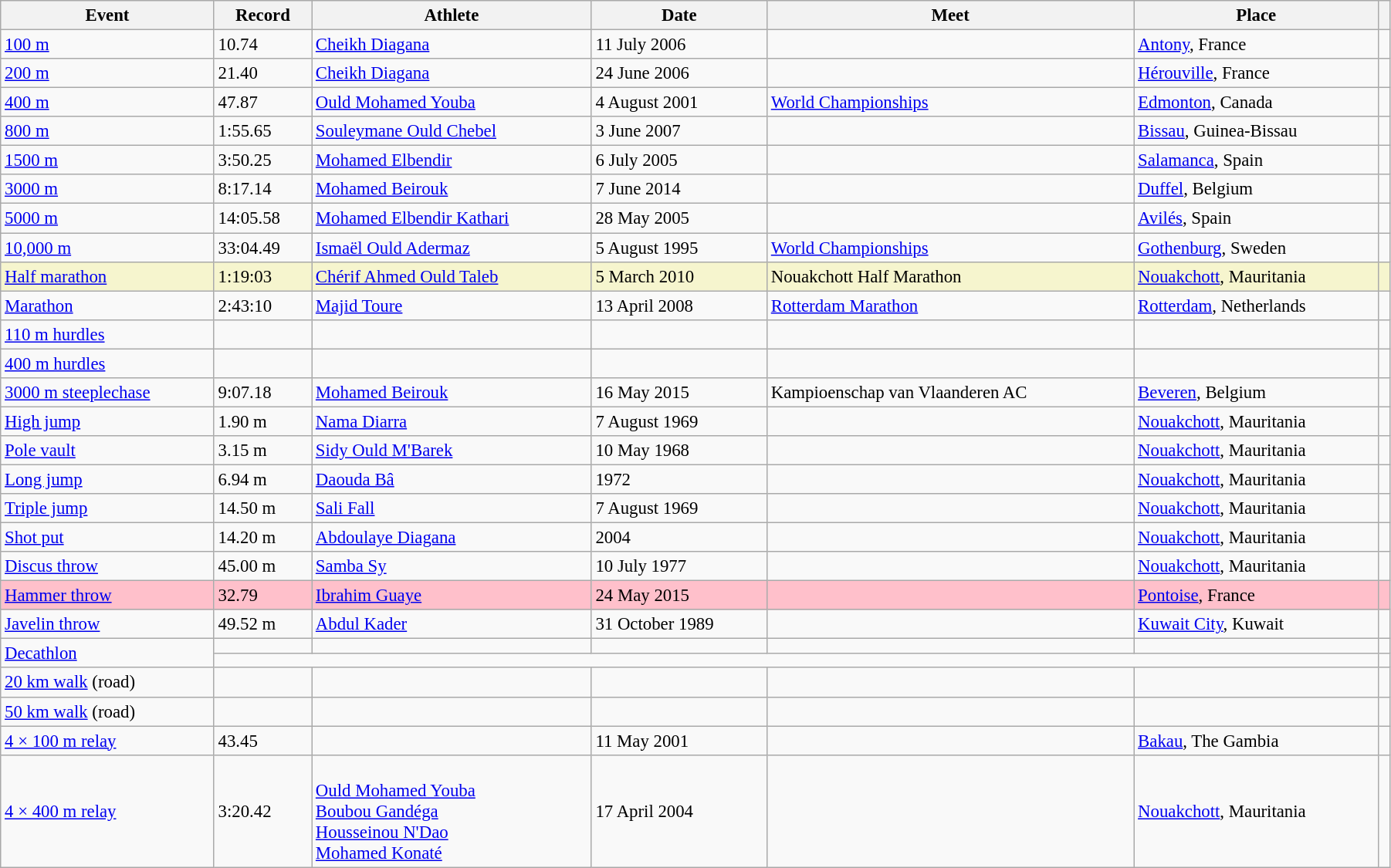<table class="wikitable" style="font-size:95%; width: 95%;">
<tr>
<th>Event</th>
<th>Record</th>
<th>Athlete</th>
<th>Date</th>
<th>Meet</th>
<th>Place</th>
<th></th>
</tr>
<tr>
<td><a href='#'>100 m</a></td>
<td>10.74 </td>
<td><a href='#'>Cheikh Diagana</a></td>
<td>11 July 2006</td>
<td></td>
<td><a href='#'>Antony</a>, France</td>
<td></td>
</tr>
<tr>
<td><a href='#'>200 m</a></td>
<td>21.40 </td>
<td><a href='#'>Cheikh Diagana</a></td>
<td>24 June 2006</td>
<td></td>
<td><a href='#'>Hérouville</a>, France</td>
<td></td>
</tr>
<tr>
<td><a href='#'>400 m</a></td>
<td>47.87</td>
<td><a href='#'>Ould Mohamed Youba</a></td>
<td>4 August 2001</td>
<td><a href='#'>World Championships</a></td>
<td><a href='#'>Edmonton</a>, Canada</td>
<td></td>
</tr>
<tr>
<td><a href='#'>800 m</a></td>
<td>1:55.65</td>
<td><a href='#'>Souleymane Ould Chebel</a></td>
<td>3 June 2007</td>
<td></td>
<td><a href='#'>Bissau</a>, Guinea-Bissau</td>
<td></td>
</tr>
<tr>
<td><a href='#'>1500 m</a></td>
<td>3:50.25</td>
<td><a href='#'>Mohamed Elbendir</a></td>
<td>6 July 2005</td>
<td></td>
<td><a href='#'>Salamanca</a>, Spain</td>
<td></td>
</tr>
<tr>
<td><a href='#'>3000 m</a></td>
<td>8:17.14</td>
<td><a href='#'>Mohamed Beirouk</a></td>
<td>7 June 2014</td>
<td></td>
<td><a href='#'>Duffel</a>, Belgium</td>
<td></td>
</tr>
<tr>
<td><a href='#'>5000 m</a></td>
<td>14:05.58</td>
<td><a href='#'>Mohamed Elbendir Kathari</a></td>
<td>28 May 2005</td>
<td></td>
<td><a href='#'>Avilés</a>, Spain</td>
<td></td>
</tr>
<tr>
<td><a href='#'>10,000 m</a></td>
<td>33:04.49</td>
<td><a href='#'>Ismaël Ould Adermaz</a></td>
<td>5 August 1995</td>
<td><a href='#'>World Championships</a></td>
<td><a href='#'>Gothenburg</a>, Sweden</td>
<td></td>
</tr>
<tr style="background:#f6F5CE;">
<td><a href='#'>Half marathon</a></td>
<td>1:19:03</td>
<td><a href='#'>Chérif Ahmed Ould Taleb</a></td>
<td>5 March 2010</td>
<td>Nouakchott Half Marathon</td>
<td><a href='#'>Nouakchott</a>, Mauritania</td>
<td></td>
</tr>
<tr>
<td><a href='#'>Marathon</a></td>
<td>2:43:10</td>
<td><a href='#'>Majid Toure</a></td>
<td>13 April 2008</td>
<td><a href='#'>Rotterdam Marathon</a></td>
<td><a href='#'>Rotterdam</a>, Netherlands</td>
<td></td>
</tr>
<tr>
<td><a href='#'>110 m hurdles</a></td>
<td></td>
<td></td>
<td></td>
<td></td>
<td></td>
<td></td>
</tr>
<tr>
<td><a href='#'>400 m hurdles</a></td>
<td></td>
<td></td>
<td></td>
<td></td>
<td></td>
<td></td>
</tr>
<tr>
<td><a href='#'>3000 m steeplechase</a></td>
<td>9:07.18</td>
<td><a href='#'>Mohamed Beirouk</a></td>
<td>16 May 2015</td>
<td>Kampioenschap van Vlaanderen AC</td>
<td><a href='#'>Beveren</a>, Belgium</td>
<td></td>
</tr>
<tr>
<td><a href='#'>High jump</a></td>
<td>1.90 m</td>
<td><a href='#'>Nama Diarra</a></td>
<td>7 August 1969</td>
<td></td>
<td><a href='#'>Nouakchott</a>, Mauritania</td>
<td></td>
</tr>
<tr>
<td><a href='#'>Pole vault</a></td>
<td>3.15 m</td>
<td><a href='#'>Sidy Ould M'Barek</a></td>
<td>10 May 1968</td>
<td></td>
<td><a href='#'>Nouakchott</a>, Mauritania</td>
<td></td>
</tr>
<tr>
<td><a href='#'>Long jump</a></td>
<td>6.94 m</td>
<td><a href='#'>Daouda Bâ</a></td>
<td>1972</td>
<td></td>
<td><a href='#'>Nouakchott</a>, Mauritania</td>
<td></td>
</tr>
<tr>
<td><a href='#'>Triple jump</a></td>
<td>14.50 m</td>
<td><a href='#'>Sali Fall</a></td>
<td>7 August 1969</td>
<td></td>
<td><a href='#'>Nouakchott</a>, Mauritania</td>
<td></td>
</tr>
<tr>
<td><a href='#'>Shot put</a></td>
<td>14.20 m</td>
<td><a href='#'>Abdoulaye Diagana</a></td>
<td>2004</td>
<td></td>
<td><a href='#'>Nouakchott</a>, Mauritania</td>
<td></td>
</tr>
<tr>
<td><a href='#'>Discus throw</a></td>
<td>45.00 m</td>
<td><a href='#'>Samba Sy</a></td>
<td>10 July 1977</td>
<td></td>
<td><a href='#'>Nouakchott</a>, Mauritania</td>
<td></td>
</tr>
<tr style="background:pink">
<td><a href='#'>Hammer throw</a></td>
<td>32.79</td>
<td><a href='#'>Ibrahim Guaye</a></td>
<td>24 May 2015</td>
<td></td>
<td><a href='#'>Pontoise</a>, France</td>
<td></td>
</tr>
<tr>
<td><a href='#'>Javelin throw</a></td>
<td>49.52 m</td>
<td><a href='#'>Abdul Kader</a></td>
<td>31 October 1989</td>
<td></td>
<td><a href='#'>Kuwait City</a>, Kuwait</td>
<td></td>
</tr>
<tr>
<td rowspan=2><a href='#'>Decathlon</a></td>
<td></td>
<td></td>
<td></td>
<td></td>
<td></td>
<td></td>
</tr>
<tr>
<td colspan=5></td>
<td></td>
</tr>
<tr>
<td><a href='#'>20 km walk</a> (road)</td>
<td></td>
<td></td>
<td></td>
<td></td>
<td></td>
<td></td>
</tr>
<tr>
<td><a href='#'>50 km walk</a> (road)</td>
<td></td>
<td></td>
<td></td>
<td></td>
<td></td>
<td></td>
</tr>
<tr>
<td><a href='#'>4 × 100 m relay</a></td>
<td>43.45</td>
<td></td>
<td>11 May 2001</td>
<td></td>
<td><a href='#'>Bakau</a>, The Gambia</td>
<td></td>
</tr>
<tr>
<td><a href='#'>4 × 400 m relay</a></td>
<td>3:20.42</td>
<td><br><a href='#'>Ould Mohamed Youba</a><br><a href='#'>Boubou Gandéga</a><br><a href='#'>Housseinou N'Dao</a><br><a href='#'>Mohamed Konaté</a></td>
<td>17 April 2004</td>
<td></td>
<td><a href='#'>Nouakchott</a>, Mauritania</td>
<td></td>
</tr>
</table>
